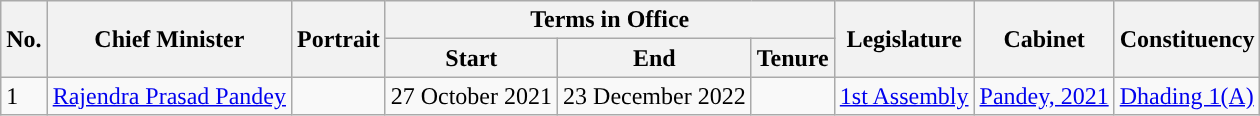<table class="wikitable">
<tr>
<th rowspan="2" style="background-color:">No.</th>
<th rowspan="2" style="background-color:">Chief Minister</th>
<th rowspan="2" style="background-color:">Portrait</th>
<th colspan="3" style="background-color:">Terms in Office</th>
<th rowspan="2" style="background-color:">Legislature</th>
<th rowspan="2" style="background-color:">Cabinet</th>
<th rowspan="2" style="background-color:">Constituency</th>
</tr>
<tr>
<th style="background-color:">Start</th>
<th style="background-color:">End</th>
<th style="background-color:">Tenure</th>
</tr>
<tr>
<td>1</td>
<td><a href='#'>Rajendra Prasad Pandey</a></td>
<td></td>
<td>27 October 2021</td>
<td>23 December 2022</td>
<td></td>
<td><a href='#'>1st Assembly</a></td>
<td><a href='#'>Pandey, 2021</a></td>
<td><a href='#'>Dhading 1(A)</a></td>
</tr>
</table>
